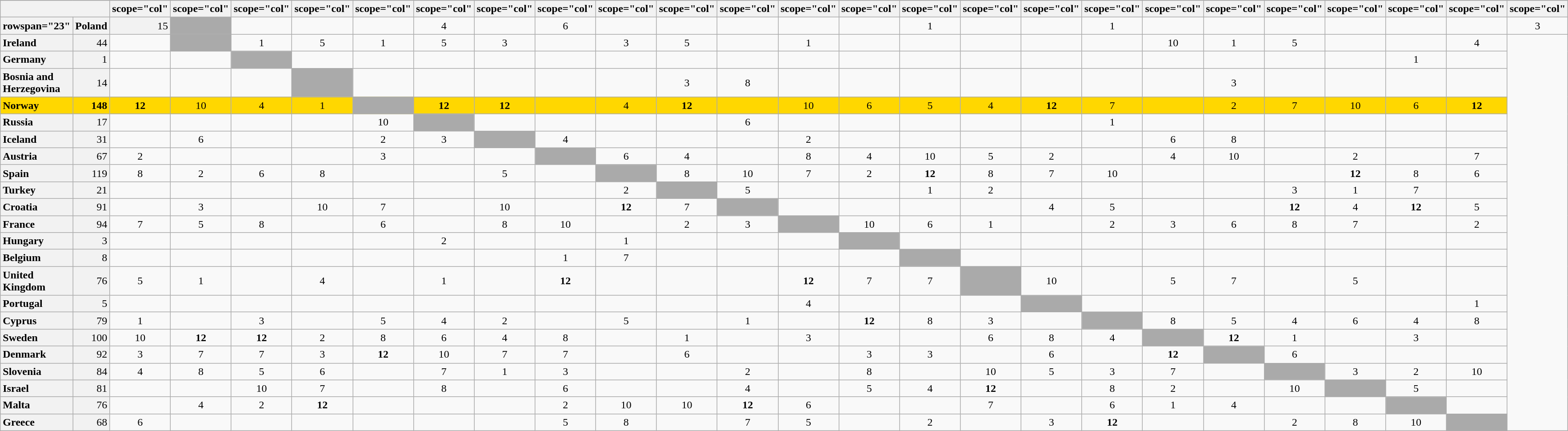<table class="wikitable plainrowheaders" style="text-align:center;">
<tr>
</tr>
<tr>
<th colspan="2"></th>
<th>scope="col" </th>
<th>scope="col" </th>
<th>scope="col" </th>
<th>scope="col" </th>
<th>scope="col" </th>
<th>scope="col" </th>
<th>scope="col" </th>
<th>scope="col" </th>
<th>scope="col" </th>
<th>scope="col" </th>
<th>scope="col" </th>
<th>scope="col" </th>
<th>scope="col" </th>
<th>scope="col" </th>
<th>scope="col" </th>
<th>scope="col" </th>
<th>scope="col" </th>
<th>scope="col" </th>
<th>scope="col" </th>
<th>scope="col" </th>
<th>scope="col" </th>
<th>scope="col" </th>
<th>scope="col" </th>
<th>scope="col" </th>
</tr>
<tr>
<th>rowspan="23" </th>
<th scope="row" style="text-align:left; background:#f2f2f2;">Poland</th>
<td style="text-align:right; background:#f2f2f2;">15</td>
<td style="text-align:left; background:#aaa;"></td>
<td></td>
<td></td>
<td></td>
<td>4</td>
<td></td>
<td>6</td>
<td></td>
<td></td>
<td></td>
<td></td>
<td></td>
<td>1</td>
<td></td>
<td></td>
<td>1</td>
<td></td>
<td></td>
<td></td>
<td></td>
<td></td>
<td></td>
<td>3</td>
</tr>
<tr>
<th scope="row" style="text-align:left; background:#f2f2f2;">Ireland</th>
<td style="text-align:right; background:#f2f2f2;">44</td>
<td></td>
<td style="text-align:left; background:#aaa;"></td>
<td>1</td>
<td>5</td>
<td>1</td>
<td>5</td>
<td>3</td>
<td></td>
<td>3</td>
<td>5</td>
<td></td>
<td>1</td>
<td></td>
<td></td>
<td></td>
<td></td>
<td></td>
<td>10</td>
<td>1</td>
<td>5</td>
<td></td>
<td></td>
<td>4</td>
</tr>
<tr>
<th scope="row" style="text-align:left; background:#f2f2f2;">Germany</th>
<td style="text-align:right; background:#f2f2f2;">1</td>
<td></td>
<td></td>
<td style="text-align:left; background:#aaa;"></td>
<td></td>
<td></td>
<td></td>
<td></td>
<td></td>
<td></td>
<td></td>
<td></td>
<td></td>
<td></td>
<td></td>
<td></td>
<td></td>
<td></td>
<td></td>
<td></td>
<td></td>
<td></td>
<td>1</td>
<td></td>
</tr>
<tr>
<th scope="row" style="text-align:left; background:#f2f2f2;">Bosnia and Herzegovina</th>
<td style="text-align:right; background:#f2f2f2;">14</td>
<td></td>
<td></td>
<td></td>
<td style="text-align:left; background:#aaa;"></td>
<td></td>
<td></td>
<td></td>
<td></td>
<td></td>
<td>3</td>
<td>8</td>
<td></td>
<td></td>
<td></td>
<td></td>
<td></td>
<td></td>
<td></td>
<td>3</td>
<td></td>
<td></td>
<td></td>
<td></td>
</tr>
<tr style="background:gold;">
<th scope="row" style="text-align:left; font-weight:bold; background:gold;">Norway</th>
<td style="text-align:right; font-weight:bold;">148</td>
<td><strong>12</strong></td>
<td>10</td>
<td>4</td>
<td>1</td>
<td style="text-align:left; background:#aaa;"></td>
<td><strong>12</strong></td>
<td><strong>12</strong></td>
<td></td>
<td>4</td>
<td><strong>12</strong></td>
<td></td>
<td>10</td>
<td>6</td>
<td>5</td>
<td>4</td>
<td><strong>12</strong></td>
<td>7</td>
<td></td>
<td>2</td>
<td>7</td>
<td>10</td>
<td>6</td>
<td><strong>12</strong></td>
</tr>
<tr>
<th scope="row" style="text-align:left; background:#f2f2f2;">Russia</th>
<td style="text-align:right; background:#f2f2f2;">17</td>
<td></td>
<td></td>
<td></td>
<td></td>
<td>10</td>
<td style="text-align:left; background:#aaa;"></td>
<td></td>
<td></td>
<td></td>
<td></td>
<td>6</td>
<td></td>
<td></td>
<td></td>
<td></td>
<td></td>
<td>1</td>
<td></td>
<td></td>
<td></td>
<td></td>
<td></td>
<td></td>
</tr>
<tr>
<th scope="row" style="text-align:left; background:#f2f2f2;">Iceland</th>
<td style="text-align:right; background:#f2f2f2;">31</td>
<td></td>
<td>6</td>
<td></td>
<td></td>
<td>2</td>
<td>3</td>
<td style="text-align:left; background:#aaa;"></td>
<td>4</td>
<td></td>
<td></td>
<td></td>
<td>2</td>
<td></td>
<td></td>
<td></td>
<td></td>
<td></td>
<td>6</td>
<td>8</td>
<td></td>
<td></td>
<td></td>
<td></td>
</tr>
<tr>
<th scope="row" style="text-align:left; background:#f2f2f2;">Austria</th>
<td style="text-align:right; background:#f2f2f2;">67</td>
<td>2</td>
<td></td>
<td></td>
<td></td>
<td>3</td>
<td></td>
<td></td>
<td style="text-align:left; background:#aaa;"></td>
<td>6</td>
<td>4</td>
<td></td>
<td>8</td>
<td>4</td>
<td>10</td>
<td>5</td>
<td>2</td>
<td></td>
<td>4</td>
<td>10</td>
<td></td>
<td>2</td>
<td></td>
<td>7</td>
</tr>
<tr>
<th scope="row" style="text-align:left; background:#f2f2f2;">Spain</th>
<td style="text-align:right; background:#f2f2f2;">119</td>
<td>8</td>
<td>2</td>
<td>6</td>
<td>8</td>
<td></td>
<td></td>
<td>5</td>
<td></td>
<td style="text-align:left; background:#aaa;"></td>
<td>8</td>
<td>10</td>
<td>7</td>
<td>2</td>
<td><strong>12</strong></td>
<td>8</td>
<td>7</td>
<td>10</td>
<td></td>
<td></td>
<td></td>
<td><strong>12</strong></td>
<td>8</td>
<td>6</td>
</tr>
<tr>
<th scope="row" style="text-align:left; background:#f2f2f2;">Turkey</th>
<td style="text-align:right; background:#f2f2f2;">21</td>
<td></td>
<td></td>
<td></td>
<td></td>
<td></td>
<td></td>
<td></td>
<td></td>
<td>2</td>
<td style="text-align:left; background:#aaa;"></td>
<td>5</td>
<td></td>
<td></td>
<td>1</td>
<td>2</td>
<td></td>
<td></td>
<td></td>
<td></td>
<td>3</td>
<td>1</td>
<td>7</td>
<td></td>
</tr>
<tr>
<th scope="row" style="text-align:left; background:#f2f2f2;">Croatia</th>
<td style="text-align:right; background:#f2f2f2;">91</td>
<td></td>
<td>3</td>
<td></td>
<td>10</td>
<td>7</td>
<td></td>
<td>10</td>
<td></td>
<td><strong>12</strong></td>
<td>7</td>
<td style="text-align:left; background:#aaa;"></td>
<td></td>
<td></td>
<td></td>
<td></td>
<td>4</td>
<td>5</td>
<td></td>
<td></td>
<td><strong>12</strong></td>
<td>4</td>
<td><strong>12</strong></td>
<td>5</td>
</tr>
<tr>
<th scope="row" style="text-align:left; background:#f2f2f2;">France</th>
<td style="text-align:right; background:#f2f2f2;">94</td>
<td>7</td>
<td>5</td>
<td>8</td>
<td></td>
<td>6</td>
<td></td>
<td>8</td>
<td>10</td>
<td></td>
<td>2</td>
<td>3</td>
<td style="text-align:left; background:#aaa;"></td>
<td>10</td>
<td>6</td>
<td>1</td>
<td></td>
<td>2</td>
<td>3</td>
<td>6</td>
<td>8</td>
<td>7</td>
<td></td>
<td>2</td>
</tr>
<tr>
<th scope="row" style="text-align:left; background:#f2f2f2;">Hungary</th>
<td style="text-align:right; background:#f2f2f2;">3</td>
<td></td>
<td></td>
<td></td>
<td></td>
<td></td>
<td>2</td>
<td></td>
<td></td>
<td>1</td>
<td></td>
<td></td>
<td></td>
<td style="text-align:left; background:#aaa;"></td>
<td></td>
<td></td>
<td></td>
<td></td>
<td></td>
<td></td>
<td></td>
<td></td>
<td></td>
<td></td>
</tr>
<tr>
<th scope="row" style="text-align:left; background:#f2f2f2;">Belgium</th>
<td style="text-align:right; background:#f2f2f2;">8</td>
<td></td>
<td></td>
<td></td>
<td></td>
<td></td>
<td></td>
<td></td>
<td>1</td>
<td>7</td>
<td></td>
<td></td>
<td></td>
<td></td>
<td style="text-align:left; background:#aaa;"></td>
<td></td>
<td></td>
<td></td>
<td></td>
<td></td>
<td></td>
<td></td>
<td></td>
<td></td>
</tr>
<tr>
<th scope="row" style="text-align:left; background:#f2f2f2;">United Kingdom</th>
<td style="text-align:right; background:#f2f2f2;">76</td>
<td>5</td>
<td>1</td>
<td></td>
<td>4</td>
<td></td>
<td>1</td>
<td></td>
<td><strong>12</strong></td>
<td></td>
<td></td>
<td></td>
<td><strong>12</strong></td>
<td>7</td>
<td>7</td>
<td style="text-align:left; background:#aaa;"></td>
<td>10</td>
<td></td>
<td>5</td>
<td>7</td>
<td></td>
<td>5</td>
<td></td>
<td></td>
</tr>
<tr>
<th scope="row" style="text-align:left; background:#f2f2f2;">Portugal</th>
<td style="text-align:right; background:#f2f2f2;">5</td>
<td></td>
<td></td>
<td></td>
<td></td>
<td></td>
<td></td>
<td></td>
<td></td>
<td></td>
<td></td>
<td></td>
<td>4</td>
<td></td>
<td></td>
<td></td>
<td style="text-align:left; background:#aaa;"></td>
<td></td>
<td></td>
<td></td>
<td></td>
<td></td>
<td></td>
<td>1</td>
</tr>
<tr>
<th scope="row" style="text-align:left; background:#f2f2f2;">Cyprus</th>
<td style="text-align:right; background:#f2f2f2;">79</td>
<td>1</td>
<td></td>
<td>3</td>
<td></td>
<td>5</td>
<td>4</td>
<td>2</td>
<td></td>
<td>5</td>
<td></td>
<td>1</td>
<td></td>
<td><strong>12</strong></td>
<td>8</td>
<td>3</td>
<td></td>
<td style="text-align:left; background:#aaa;"></td>
<td>8</td>
<td>5</td>
<td>4</td>
<td>6</td>
<td>4</td>
<td>8</td>
</tr>
<tr>
<th scope="row" style="text-align:left; background:#f2f2f2;">Sweden</th>
<td style="text-align:right; background:#f2f2f2;">100</td>
<td>10</td>
<td><strong>12</strong></td>
<td><strong>12</strong></td>
<td>2</td>
<td>8</td>
<td>6</td>
<td>4</td>
<td>8</td>
<td></td>
<td>1</td>
<td></td>
<td>3</td>
<td></td>
<td></td>
<td>6</td>
<td>8</td>
<td>4</td>
<td style="text-align:left; background:#aaa;"></td>
<td><strong>12</strong></td>
<td>1</td>
<td></td>
<td>3</td>
<td></td>
</tr>
<tr>
<th scope="row" style="text-align:left; background:#f2f2f2;">Denmark</th>
<td style="text-align:right; background:#f2f2f2;">92</td>
<td>3</td>
<td>7</td>
<td>7</td>
<td>3</td>
<td><strong>12</strong></td>
<td>10</td>
<td>7</td>
<td>7</td>
<td></td>
<td>6</td>
<td></td>
<td></td>
<td>3</td>
<td>3</td>
<td></td>
<td>6</td>
<td></td>
<td><strong>12</strong></td>
<td style="text-align:left; background:#aaa;"></td>
<td>6</td>
<td></td>
<td></td>
<td></td>
</tr>
<tr>
<th scope="row" style="text-align:left; background:#f2f2f2;">Slovenia</th>
<td style="text-align:right; background:#f2f2f2;">84</td>
<td>4</td>
<td>8</td>
<td>5</td>
<td>6</td>
<td></td>
<td>7</td>
<td>1</td>
<td>3</td>
<td></td>
<td></td>
<td>2</td>
<td></td>
<td>8</td>
<td></td>
<td>10</td>
<td>5</td>
<td>3</td>
<td>7</td>
<td></td>
<td style="text-align:left; background:#aaa;"></td>
<td>3</td>
<td>2</td>
<td>10</td>
</tr>
<tr>
<th scope="row" style="text-align:left; background:#f2f2f2;">Israel</th>
<td style="text-align:right; background:#f2f2f2;">81</td>
<td></td>
<td></td>
<td>10</td>
<td>7</td>
<td></td>
<td>8</td>
<td></td>
<td>6</td>
<td></td>
<td></td>
<td>4</td>
<td></td>
<td>5</td>
<td>4</td>
<td><strong>12</strong></td>
<td></td>
<td>8</td>
<td>2</td>
<td></td>
<td>10</td>
<td style="text-align:left; background:#aaa;"></td>
<td>5</td>
<td></td>
</tr>
<tr>
<th scope="row" style="text-align:left; background:#f2f2f2;">Malta</th>
<td style="text-align:right; background:#f2f2f2;">76</td>
<td></td>
<td>4</td>
<td>2</td>
<td><strong>12</strong></td>
<td></td>
<td></td>
<td></td>
<td>2</td>
<td>10</td>
<td>10</td>
<td><strong>12</strong></td>
<td>6</td>
<td></td>
<td></td>
<td>7</td>
<td></td>
<td>6</td>
<td>1</td>
<td>4</td>
<td></td>
<td></td>
<td style="text-align:left; background:#aaa;"></td>
<td></td>
</tr>
<tr>
<th scope="row" style="text-align:left; background:#f2f2f2;">Greece</th>
<td style="text-align:right; background:#f2f2f2;">68</td>
<td>6</td>
<td></td>
<td></td>
<td></td>
<td></td>
<td></td>
<td></td>
<td>5</td>
<td>8</td>
<td></td>
<td>7</td>
<td>5</td>
<td></td>
<td>2</td>
<td></td>
<td>3</td>
<td><strong>12</strong></td>
<td></td>
<td></td>
<td>2</td>
<td>8</td>
<td>10</td>
<td style="text-align:left; background:#aaa;"></td>
</tr>
</table>
